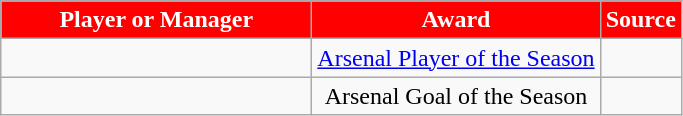<table class="wikitable" style="text-align:center;">
<tr>
<th style="background:#FF0000; color:white;">Player or Manager</th>
<th style="background:#FF0000; color:white;">Award</th>
<th style="background:#FF0000; color:white;">Source</th>
</tr>
<tr>
<td style="width:200px;"></td>
<td><a href='#'>Arsenal Player of the Season</a></td>
<td></td>
</tr>
<tr>
<td style="width:200px;"></td>
<td>Arsenal Goal of the Season</td>
<td></td>
</tr>
</table>
